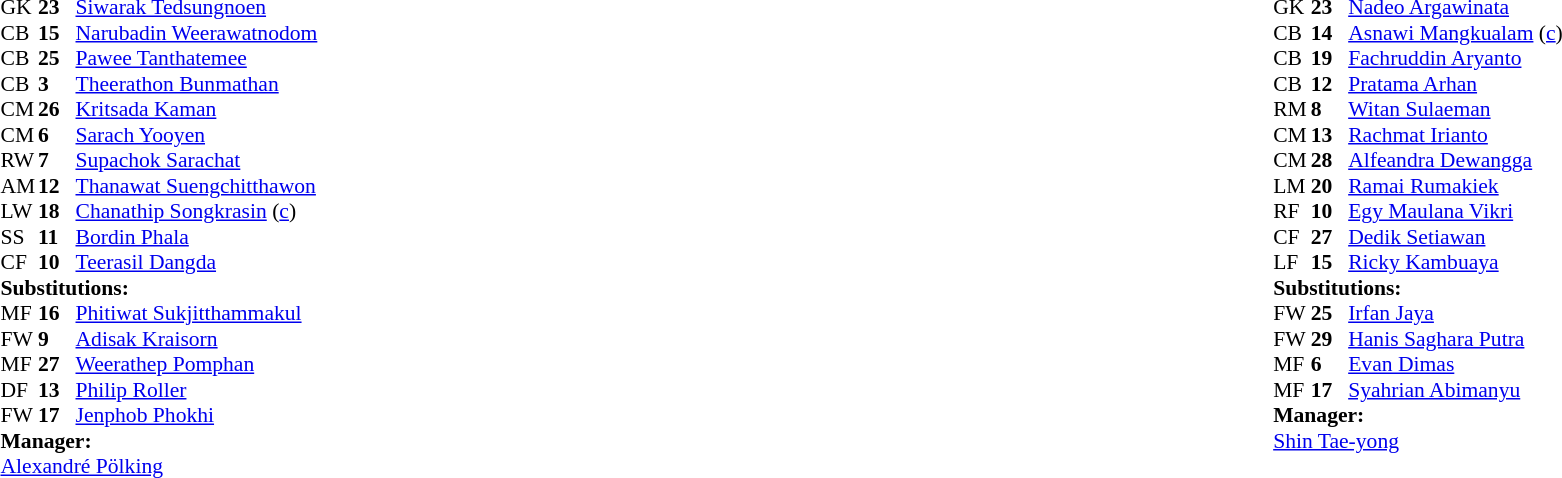<table width="100%">
<tr>
<td valign="top" width="40%"><br><table style="font-size:90%" cellspacing="0" cellpadding="0">
<tr>
<th width=25></th>
<th width=25></th>
</tr>
<tr>
<td>GK</td>
<td><strong>23</strong></td>
<td><a href='#'>Siwarak Tedsungnoen</a></td>
</tr>
<tr>
<td>CB</td>
<td><strong>15</strong></td>
<td><a href='#'>Narubadin Weerawatnodom</a></td>
</tr>
<tr>
<td>CB</td>
<td><strong>25</strong></td>
<td><a href='#'>Pawee Tanthatemee</a></td>
<td></td>
<td></td>
</tr>
<tr>
<td>CB</td>
<td><strong>3</strong></td>
<td><a href='#'>Theerathon Bunmathan</a></td>
<td></td>
</tr>
<tr>
<td>CM</td>
<td><strong>26</strong></td>
<td><a href='#'>Kritsada Kaman</a></td>
</tr>
<tr>
<td>CM</td>
<td><strong>6</strong></td>
<td><a href='#'>Sarach Yooyen</a></td>
<td></td>
<td></td>
</tr>
<tr>
<td>RW</td>
<td><strong>7</strong></td>
<td><a href='#'>Supachok Sarachat</a></td>
</tr>
<tr>
<td>AM</td>
<td><strong>12</strong></td>
<td><a href='#'>Thanawat Suengchitthawon</a></td>
<td></td>
<td></td>
</tr>
<tr>
<td>LW</td>
<td><strong>18</strong></td>
<td><a href='#'>Chanathip Songkrasin</a> (<a href='#'>c</a>)</td>
<td></td>
</tr>
<tr>
<td>SS</td>
<td><strong>11</strong></td>
<td><a href='#'>Bordin Phala</a></td>
<td></td>
<td></td>
</tr>
<tr>
<td>CF</td>
<td><strong>10</strong></td>
<td><a href='#'>Teerasil Dangda</a></td>
<td></td>
<td></td>
</tr>
<tr>
<td colspan=3><strong>Substitutions:</strong></td>
</tr>
<tr>
<td>MF</td>
<td><strong>16</strong></td>
<td><a href='#'>Phitiwat Sukjitthammakul</a></td>
<td></td>
<td></td>
</tr>
<tr>
<td>FW</td>
<td><strong>9</strong></td>
<td><a href='#'>Adisak Kraisorn</a></td>
<td></td>
<td></td>
</tr>
<tr>
<td>MF</td>
<td><strong>27</strong></td>
<td><a href='#'>Weerathep Pomphan</a></td>
<td></td>
<td></td>
</tr>
<tr>
<td>DF</td>
<td><strong>13</strong></td>
<td><a href='#'>Philip Roller</a></td>
<td></td>
<td></td>
</tr>
<tr>
<td>FW</td>
<td><strong>17</strong></td>
<td><a href='#'>Jenphob Phokhi</a></td>
<td></td>
<td></td>
</tr>
<tr>
<td colspan=3><strong>Manager:</strong></td>
</tr>
<tr>
<td colspan=3> <a href='#'>Alexandré Pölking</a></td>
</tr>
</table>
</td>
<td valign="top"></td>
<td valign="top" width="50%"><br><table style="font-size:90%; margin:auto" cellspacing="0" cellpadding="0">
<tr>
<th width=25></th>
<th width=25></th>
</tr>
<tr>
<td>GK</td>
<td><strong>23</strong></td>
<td><a href='#'>Nadeo Argawinata</a></td>
</tr>
<tr>
<td>CB</td>
<td><strong>14</strong></td>
<td><a href='#'>Asnawi Mangkualam</a> (<a href='#'>c</a>)</td>
<td></td>
</tr>
<tr>
<td>CB</td>
<td><strong>19</strong></td>
<td><a href='#'>Fachruddin Aryanto</a></td>
</tr>
<tr>
<td>CB</td>
<td><strong>12</strong></td>
<td><a href='#'>Pratama Arhan</a></td>
</tr>
<tr>
<td>RM</td>
<td><strong>8</strong></td>
<td><a href='#'>Witan Sulaeman</a></td>
</tr>
<tr>
<td>CM</td>
<td><strong>13</strong></td>
<td><a href='#'>Rachmat Irianto</a></td>
<td></td>
<td></td>
</tr>
<tr>
<td>CM</td>
<td><strong>28</strong></td>
<td><a href='#'>Alfeandra Dewangga</a></td>
</tr>
<tr>
<td>LM</td>
<td><strong>20</strong></td>
<td><a href='#'>Ramai Rumakiek</a></td>
<td></td>
<td></td>
</tr>
<tr>
<td>RF</td>
<td><strong>10</strong></td>
<td><a href='#'>Egy Maulana Vikri</a></td>
</tr>
<tr>
<td>CF</td>
<td><strong>27</strong></td>
<td><a href='#'>Dedik Setiawan</a></td>
<td></td>
<td></td>
</tr>
<tr>
<td>LF</td>
<td><strong>15</strong></td>
<td><a href='#'>Ricky Kambuaya</a></td>
</tr>
<tr>
<td colspan=3><strong>Substitutions:</strong></td>
</tr>
<tr>
<td>FW</td>
<td><strong>25</strong></td>
<td><a href='#'>Irfan Jaya</a></td>
<td></td>
<td></td>
</tr>
<tr>
<td>FW</td>
<td><strong>29</strong></td>
<td><a href='#'>Hanis Saghara Putra</a></td>
<td></td>
<td></td>
<td></td>
</tr>
<tr>
<td>MF</td>
<td><strong>6</strong></td>
<td><a href='#'>Evan Dimas</a></td>
<td></td>
<td></td>
</tr>
<tr>
<td>MF</td>
<td><strong>17</strong></td>
<td><a href='#'>Syahrian Abimanyu</a></td>
<td></td>
<td></td>
<td></td>
</tr>
<tr>
<td colspan=3><strong>Manager:</strong></td>
</tr>
<tr>
<td colspan=3> <a href='#'>Shin Tae-yong</a></td>
</tr>
</table>
</td>
</tr>
</table>
